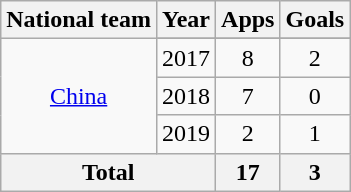<table class="wikitable" style="text-align:center">
<tr>
<th>National team</th>
<th>Year</th>
<th>Apps</th>
<th>Goals</th>
</tr>
<tr>
<td rowspan=4><a href='#'>China</a></td>
</tr>
<tr>
<td>2017</td>
<td>8</td>
<td>2</td>
</tr>
<tr>
<td>2018</td>
<td>7</td>
<td>0</td>
</tr>
<tr>
<td>2019</td>
<td>2</td>
<td>1</td>
</tr>
<tr>
<th colspan="2">Total</th>
<th>17</th>
<th>3</th>
</tr>
</table>
